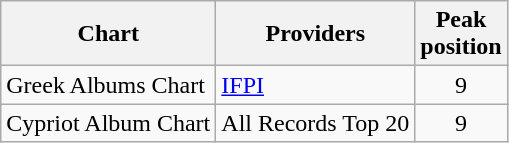<table class="wikitable">
<tr>
<th>Chart</th>
<th>Providers</th>
<th>Peak<br>position</th>
</tr>
<tr>
<td>Greek Albums Chart</td>
<td><a href='#'>IFPI</a></td>
<td align=center>9</td>
</tr>
<tr>
<td>Cypriot Album Chart</td>
<td>All Records Top 20</td>
<td align=center>9</td>
</tr>
</table>
